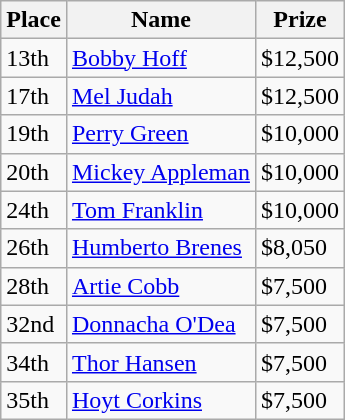<table class="wikitable">
<tr>
<th bgcolor="#FFEBAD">Place</th>
<th bgcolor="#FFEBAD">Name</th>
<th bgcolor="#FFEBAD">Prize</th>
</tr>
<tr>
<td>13th</td>
<td><a href='#'>Bobby Hoff</a></td>
<td>$12,500</td>
</tr>
<tr>
<td>17th</td>
<td><a href='#'>Mel Judah</a></td>
<td>$12,500</td>
</tr>
<tr>
<td>19th</td>
<td><a href='#'>Perry Green</a></td>
<td>$10,000</td>
</tr>
<tr>
<td>20th</td>
<td><a href='#'>Mickey Appleman</a></td>
<td>$10,000</td>
</tr>
<tr>
<td>24th</td>
<td><a href='#'>Tom Franklin</a></td>
<td>$10,000</td>
</tr>
<tr>
<td>26th</td>
<td><a href='#'>Humberto Brenes</a></td>
<td>$8,050</td>
</tr>
<tr>
<td>28th</td>
<td><a href='#'>Artie Cobb</a></td>
<td>$7,500</td>
</tr>
<tr>
<td>32nd</td>
<td><a href='#'>Donnacha O'Dea</a></td>
<td>$7,500</td>
</tr>
<tr>
<td>34th</td>
<td><a href='#'>Thor Hansen</a></td>
<td>$7,500</td>
</tr>
<tr>
<td>35th</td>
<td><a href='#'>Hoyt Corkins</a></td>
<td>$7,500</td>
</tr>
</table>
